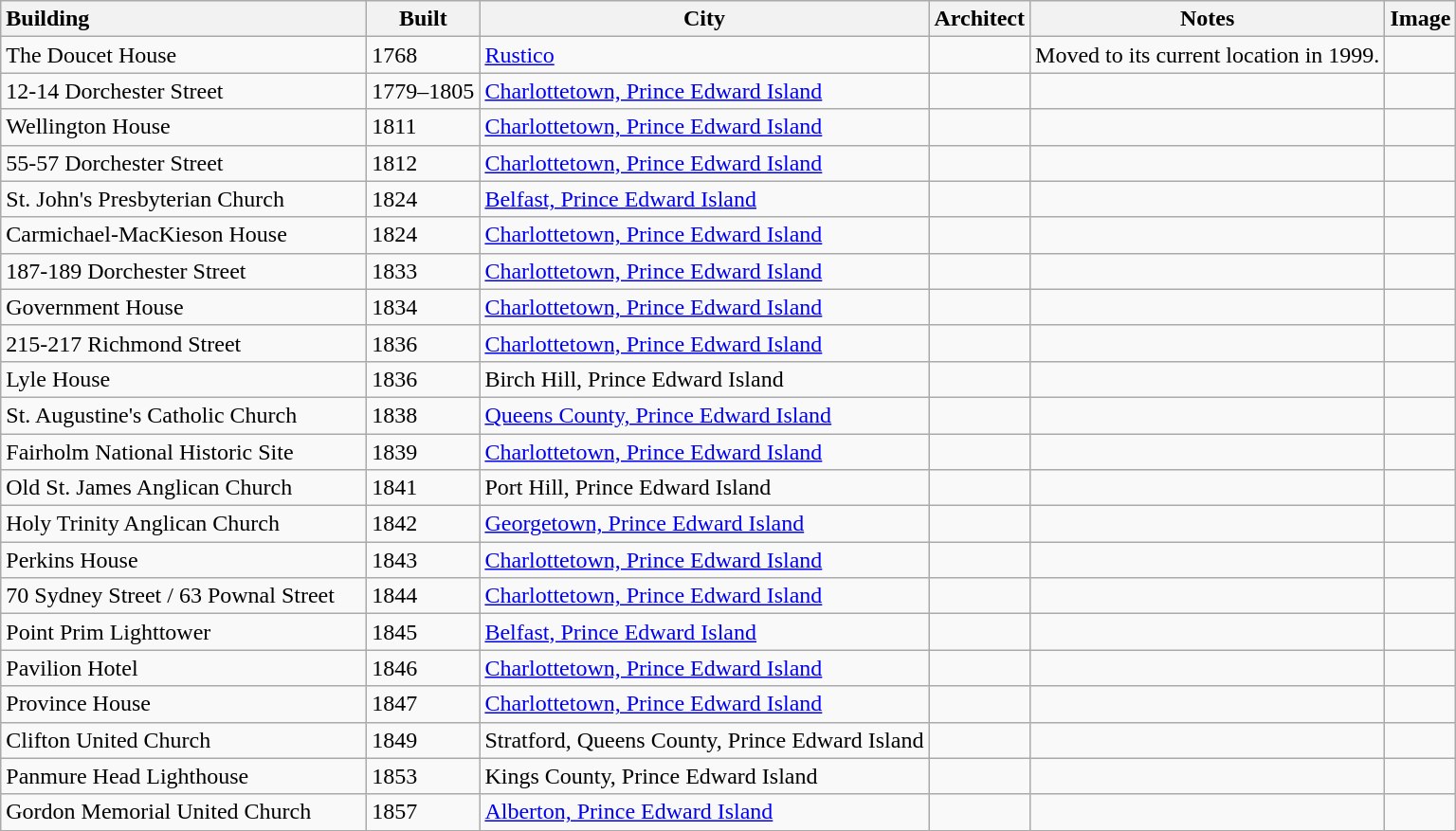<table class="wikitable sortable">
<tr>
<th style="text-align:left;width:250px">Building</th>
<th>Built</th>
<th>City</th>
<th>Architect</th>
<th>Notes</th>
<th>Image</th>
</tr>
<tr>
<td>The Doucet House</td>
<td>1768</td>
<td><a href='#'>Rustico</a></td>
<td></td>
<td>Moved to its current location in 1999.</td>
<td></td>
</tr>
<tr>
<td>12-14 Dorchester Street</td>
<td>1779–1805</td>
<td><a href='#'>Charlottetown, Prince Edward Island</a></td>
<td></td>
<td></td>
<td></td>
</tr>
<tr>
<td>Wellington House</td>
<td>1811</td>
<td><a href='#'>Charlottetown, Prince Edward Island</a></td>
<td></td>
<td></td>
<td></td>
</tr>
<tr>
<td>55-57 Dorchester Street</td>
<td>1812</td>
<td><a href='#'>Charlottetown, Prince Edward Island</a></td>
<td></td>
<td></td>
<td></td>
</tr>
<tr>
<td>St. John's Presbyterian Church</td>
<td>1824</td>
<td><a href='#'>Belfast, Prince Edward Island</a></td>
<td></td>
<td></td>
<td></td>
</tr>
<tr>
<td>Carmichael-MacKieson House</td>
<td>1824</td>
<td><a href='#'>Charlottetown, Prince Edward Island</a></td>
<td></td>
<td></td>
<td></td>
</tr>
<tr>
<td>187-189 Dorchester Street</td>
<td>1833</td>
<td><a href='#'>Charlottetown, Prince Edward Island</a></td>
<td></td>
<td></td>
<td></td>
</tr>
<tr>
<td>Government House</td>
<td>1834</td>
<td><a href='#'>Charlottetown, Prince Edward Island</a></td>
<td></td>
<td></td>
<td></td>
</tr>
<tr>
<td>215-217 Richmond Street</td>
<td>1836</td>
<td><a href='#'>Charlottetown, Prince Edward Island</a></td>
<td></td>
<td></td>
<td></td>
</tr>
<tr>
<td>Lyle House</td>
<td>1836</td>
<td>Birch Hill, Prince Edward Island</td>
<td></td>
<td></td>
<td></td>
</tr>
<tr>
<td>St. Augustine's Catholic Church</td>
<td>1838</td>
<td><a href='#'>Queens County, Prince Edward Island</a></td>
<td></td>
<td></td>
<td></td>
</tr>
<tr>
<td>Fairholm National Historic Site</td>
<td>1839</td>
<td><a href='#'>Charlottetown, Prince Edward Island</a></td>
<td></td>
<td></td>
<td></td>
</tr>
<tr>
<td>Old St. James Anglican Church</td>
<td>1841</td>
<td>Port Hill, Prince Edward Island</td>
<td></td>
<td></td>
<td></td>
</tr>
<tr>
<td>Holy Trinity Anglican Church</td>
<td>1842</td>
<td><a href='#'>Georgetown, Prince Edward Island</a></td>
<td></td>
<td></td>
<td></td>
</tr>
<tr>
<td>Perkins House</td>
<td>1843</td>
<td><a href='#'>Charlottetown, Prince Edward Island</a></td>
<td></td>
<td></td>
<td></td>
</tr>
<tr>
<td>70 Sydney Street / 63 Pownal Street</td>
<td>1844</td>
<td><a href='#'>Charlottetown, Prince Edward Island</a></td>
<td></td>
<td></td>
<td></td>
</tr>
<tr>
<td>Point Prim Lighttower</td>
<td>1845</td>
<td><a href='#'>Belfast, Prince Edward Island</a></td>
<td></td>
<td></td>
<td></td>
</tr>
<tr>
<td>Pavilion Hotel</td>
<td>1846</td>
<td><a href='#'>Charlottetown, Prince Edward Island</a></td>
<td></td>
<td></td>
<td></td>
</tr>
<tr>
<td>Province House</td>
<td>1847</td>
<td><a href='#'>Charlottetown, Prince Edward Island</a></td>
<td></td>
<td></td>
<td></td>
</tr>
<tr>
<td>Clifton United Church</td>
<td>1849</td>
<td>Stratford, Queens County, Prince Edward Island</td>
<td></td>
<td></td>
<td></td>
</tr>
<tr>
<td>Panmure Head Lighthouse</td>
<td>1853</td>
<td>Kings County, Prince Edward Island</td>
<td></td>
<td></td>
<td></td>
</tr>
<tr>
<td>Gordon Memorial United Church</td>
<td>1857</td>
<td><a href='#'>Alberton, Prince Edward Island</a></td>
<td></td>
<td></td>
<td></td>
</tr>
<tr>
</tr>
</table>
